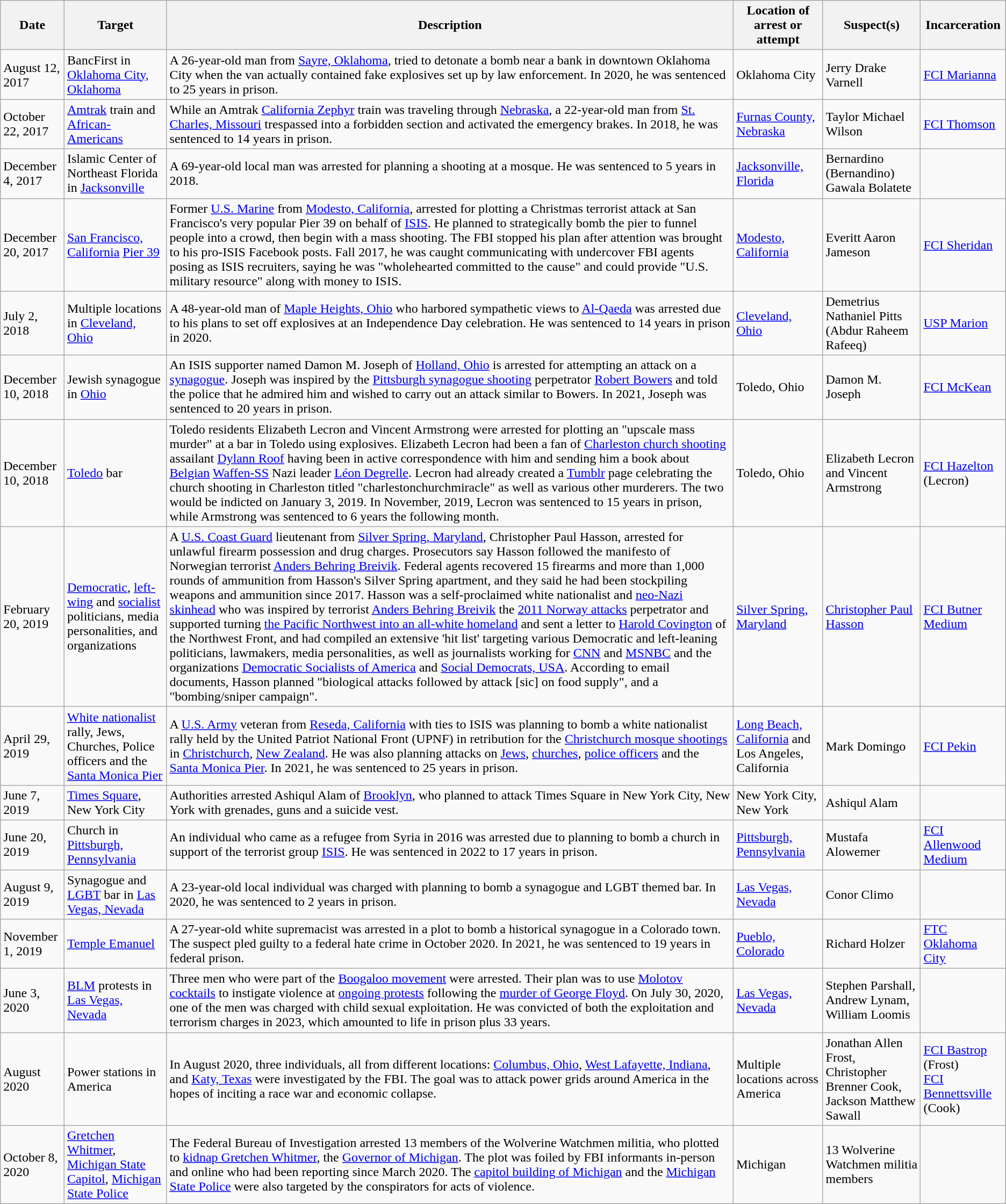<table class="wikitable">
<tr>
<th>Date</th>
<th>Target</th>
<th>Description</th>
<th>Location of arrest or attempt</th>
<th>Suspect(s)</th>
<th>Incarceration</th>
</tr>
<tr>
<td>August 12, 2017</td>
<td>BancFirst in <a href='#'>Oklahoma City, Oklahoma</a></td>
<td>A 26-year-old man from <a href='#'>Sayre, Oklahoma</a>, tried to detonate a bomb near a bank in downtown Oklahoma City when the van actually contained fake explosives set up by law enforcement. In 2020, he was sentenced to 25 years in prison.</td>
<td>Oklahoma City</td>
<td>Jerry Drake Varnell</td>
<td><a href='#'>FCI Marianna</a></td>
</tr>
<tr>
<td>October 22, 2017</td>
<td><a href='#'>Amtrak</a> train and <a href='#'>African-Americans</a></td>
<td>While an Amtrak <a href='#'>California Zephyr</a> train was traveling through <a href='#'>Nebraska</a>, a 22-year-old man from <a href='#'>St. Charles, Missouri</a> trespassed into a forbidden section and activated the emergency brakes. In 2018, he was sentenced to 14 years in prison.</td>
<td><a href='#'>Furnas County, Nebraska</a></td>
<td>Taylor Michael Wilson</td>
<td><a href='#'>FCI Thomson</a></td>
</tr>
<tr>
<td>December 4, 2017</td>
<td>Islamic Center of Northeast Florida in <a href='#'>Jacksonville</a></td>
<td>A 69-year-old local man was arrested for planning a shooting at a mosque. He was sentenced to 5 years in 2018.</td>
<td><a href='#'>Jacksonville, Florida</a></td>
<td>Bernardino (Bernandino) Gawala Bolatete</td>
</tr>
<tr>
<td>December 20, 2017</td>
<td><a href='#'>San Francisco, California</a> <a href='#'>Pier 39</a></td>
<td>Former <a href='#'>U.S. Marine</a> from <a href='#'>Modesto, California</a>, arrested for plotting a Christmas terrorist attack at San Francisco's very popular Pier 39 on behalf of <a href='#'>ISIS</a>. He planned to strategically bomb the pier to funnel people into a crowd, then begin with a mass shooting. The FBI stopped his plan after attention was brought to his pro-ISIS Facebook posts. Fall 2017, he was caught communicating with undercover FBI agents posing as ISIS recruiters, saying he was "wholehearted committed to the cause" and could provide "U.S. military resource" along with money to ISIS.</td>
<td><a href='#'>Modesto, California</a></td>
<td>Everitt Aaron Jameson</td>
<td><a href='#'>FCI Sheridan</a></td>
</tr>
<tr>
<td>July 2, 2018</td>
<td>Multiple locations in <a href='#'>Cleveland, Ohio</a></td>
<td>A 48-year-old man of <a href='#'>Maple Heights, Ohio</a> who harbored sympathetic views to <a href='#'>Al-Qaeda</a> was arrested due to his plans to set off explosives at an Independence Day celebration. He was sentenced to 14 years in prison in 2020.</td>
<td><a href='#'>Cleveland, Ohio</a></td>
<td>Demetrius Nathaniel Pitts (Abdur Raheem Rafeeq)</td>
<td><a href='#'>USP Marion</a></td>
</tr>
<tr>
<td>December 10, 2018</td>
<td>Jewish synagogue in <a href='#'>Ohio</a></td>
<td>An ISIS supporter named Damon M. Joseph of <a href='#'>Holland, Ohio</a> is arrested for attempting an attack on a <a href='#'>synagogue</a>. Joseph was inspired by the <a href='#'>Pittsburgh synagogue shooting</a> perpetrator <a href='#'>Robert Bowers</a> and told the police that he admired him and wished to carry out an attack similar to Bowers. In 2021, Joseph was sentenced to 20 years in prison.</td>
<td>Toledo, Ohio</td>
<td>Damon M. Joseph</td>
<td><a href='#'>FCI McKean</a></td>
</tr>
<tr>
<td>December 10, 2018</td>
<td><a href='#'>Toledo</a> bar</td>
<td>Toledo residents Elizabeth Lecron and Vincent Armstrong were arrested for plotting an "upscale mass murder" at a bar in Toledo using explosives. Elizabeth Lecron had been a fan of <a href='#'>Charleston church shooting</a> assailant <a href='#'>Dylann Roof</a> having been in active correspondence with him and sending him a book about <a href='#'>Belgian</a> <a href='#'>Waffen-SS</a> Nazi leader <a href='#'>Léon Degrelle</a>. Lecron had already created a <a href='#'>Tumblr</a> page celebrating the church shooting in Charleston titled "charlestonchurchmiracle" as well as various other murderers. The two would be indicted on January 3, 2019. In November, 2019, Lecron was sentenced to 15 years in prison, while Armstrong was sentenced to 6 years the following month.</td>
<td>Toledo, Ohio</td>
<td>Elizabeth Lecron and Vincent Armstrong</td>
<td><a href='#'>FCI Hazelton</a> (Lecron)</td>
</tr>
<tr>
<td>February 20, 2019</td>
<td><a href='#'>Democratic</a>, <a href='#'>left-wing</a> and <a href='#'>socialist</a> politicians, media personalities, and organizations</td>
<td>A <a href='#'>U.S. Coast Guard</a> lieutenant from <a href='#'>Silver Spring, Maryland</a>, Christopher Paul Hasson, arrested for unlawful firearm possession and drug charges. Prosecutors say Hasson followed the manifesto of Norwegian terrorist <a href='#'>Anders Behring Breivik</a>. Federal agents recovered 15 firearms and more than 1,000 rounds of ammunition from Hasson's Silver Spring apartment, and they said he had been stockpiling weapons and ammunition since 2017. Hasson was a self-proclaimed white nationalist and <a href='#'>neo-Nazi</a> <a href='#'>skinhead</a> who was inspired by terrorist <a href='#'>Anders Behring Breivik</a> the <a href='#'>2011 Norway attacks</a> perpetrator and supported turning <a href='#'>the Pacific Northwest into an all-white homeland</a> and sent a letter to <a href='#'>Harold Covington</a> of the Northwest Front, and had compiled an extensive 'hit list' targeting various Democratic and left-leaning politicians, lawmakers, media personalities, as well as journalists working for <a href='#'>CNN</a> and <a href='#'>MSNBC</a> and the organizations <a href='#'>Democratic Socialists of America</a> and <a href='#'>Social Democrats, USA</a>. According to email documents, Hasson planned "biological attacks followed by attack [sic] on food supply", and a "bombing/sniper campaign".</td>
<td><a href='#'>Silver Spring, Maryland</a></td>
<td><a href='#'>Christopher Paul Hasson</a></td>
<td><a href='#'>FCI Butner Medium</a></td>
</tr>
<tr>
<td>April 29, 2019</td>
<td><a href='#'>White nationalist</a> rally, Jews, Churches, Police officers and the <a href='#'>Santa Monica Pier</a></td>
<td>A <a href='#'>U.S. Army</a> veteran from <a href='#'>Reseda, California</a> with ties to ISIS was planning to bomb a white nationalist rally held by the United Patriot National Front (UPNF) in retribution for the <a href='#'>Christchurch mosque shootings</a> in <a href='#'>Christchurch</a>, <a href='#'>New Zealand</a>. He was also planning attacks on <a href='#'>Jews</a>, <a href='#'>churches</a>, <a href='#'>police officers</a> and the <a href='#'>Santa Monica Pier</a>. In 2021, he was sentenced to 25 years in prison.</td>
<td><a href='#'>Long Beach, California</a> and Los Angeles, California</td>
<td>Mark Domingo</td>
<td><a href='#'>FCI Pekin</a></td>
</tr>
<tr>
<td>June 7, 2019</td>
<td><a href='#'>Times Square</a>, New York City</td>
<td>Authorities arrested Ashiqul Alam of <a href='#'>Brooklyn</a>, who planned to attack Times Square in New York City, New York with grenades, guns and a suicide vest.</td>
<td>New York City, New York</td>
<td>Ashiqul Alam</td>
</tr>
<tr>
<td>June 20, 2019</td>
<td>Church in <a href='#'>Pittsburgh, Pennsylvania</a></td>
<td>An individual who came as a refugee from Syria in 2016 was arrested due to planning to bomb a church in support of the terrorist group <a href='#'>ISIS</a>. He was sentenced in 2022 to 17 years in prison.</td>
<td><a href='#'>Pittsburgh, Pennsylvania</a></td>
<td>Mustafa Alowemer</td>
<td><a href='#'>FCI Allenwood Medium</a></td>
</tr>
<tr>
<td>August 9, 2019</td>
<td>Synagogue and <a href='#'>LGBT</a> bar in <a href='#'>Las Vegas, Nevada</a></td>
<td>A 23-year-old local individual was charged with planning to bomb a synagogue and LGBT themed bar. In 2020, he was sentenced to 2 years in prison.</td>
<td><a href='#'>Las Vegas, Nevada</a></td>
<td>Conor Climo</td>
</tr>
<tr>
<td>November 1, 2019</td>
<td><a href='#'>Temple Emanuel</a></td>
<td>A 27-year-old white supremacist was arrested in a plot to bomb a historical synagogue in a Colorado town. The suspect pled guilty to a federal hate crime in October 2020. In 2021, he was sentenced to 19 years in federal prison.</td>
<td><a href='#'>Pueblo, Colorado</a></td>
<td>Richard Holzer</td>
<td><a href='#'>FTC Oklahoma City</a></td>
</tr>
<tr>
<td>June 3, 2020</td>
<td><a href='#'>BLM</a> protests in <a href='#'>Las Vegas, Nevada</a></td>
<td>Three men who were part of the <a href='#'>Boogaloo movement</a> were arrested. Their plan was to use <a href='#'>Molotov cocktails</a> to instigate violence at <a href='#'>ongoing protests</a> following the <a href='#'>murder of George Floyd</a>. On July 30, 2020, one of the men was charged with child sexual exploitation. He was convicted of both the exploitation and terrorism charges in 2023, which amounted to life in prison plus 33 years.</td>
<td><a href='#'>Las Vegas, Nevada</a></td>
<td>Stephen Parshall, Andrew Lynam, William Loomis</td>
</tr>
<tr>
<td>August 2020</td>
<td>Power stations in America</td>
<td>In August 2020, three individuals, all from different locations: <a href='#'>Columbus, Ohio</a>, <a href='#'>West Lafayette, Indiana</a>, and <a href='#'>Katy, Texas</a> were investigated by the FBI. The goal was to attack power grids around America in the hopes of inciting a race war and economic collapse.</td>
<td>Multiple locations across America</td>
<td>Jonathan Allen Frost, Christopher Brenner Cook, Jackson Matthew Sawall</td>
<td><a href='#'>FCI Bastrop</a> (Frost)<br><a href='#'>FCI Bennettsville</a> (Cook)</td>
</tr>
<tr>
<td>October 8, 2020</td>
<td><a href='#'>Gretchen Whitmer</a>, <a href='#'>Michigan State Capitol</a>, <a href='#'>Michigan State Police</a></td>
<td>The Federal Bureau of Investigation arrested 13 members of the Wolverine Watchmen militia, who plotted to <a href='#'>kidnap Gretchen Whitmer</a>, the <a href='#'>Governor of Michigan</a>. The plot was foiled by FBI informants in-person and online who had been reporting since March 2020. The <a href='#'>capitol building of Michigan</a> and the <a href='#'>Michigan State Police</a> were also targeted by the conspirators for acts of violence.</td>
<td>Michigan</td>
<td>13 Wolverine Watchmen militia members</td>
</tr>
</table>
